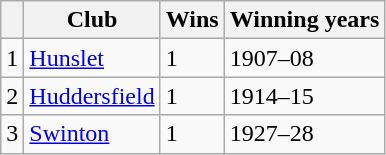<table class="wikitable" style="text-align: left;">
<tr>
<th></th>
<th>Club</th>
<th>Wins</th>
<th>Winning years</th>
</tr>
<tr>
<td>1</td>
<td align=left> <a href='#'>Hunslet</a></td>
<td>1</td>
<td>1907–08</td>
</tr>
<tr>
<td>2</td>
<td align=left> <a href='#'>Huddersfield</a></td>
<td>1</td>
<td>1914–15</td>
</tr>
<tr>
<td>3</td>
<td align=left> <a href='#'>Swinton</a></td>
<td>1</td>
<td>1927–28</td>
</tr>
</table>
